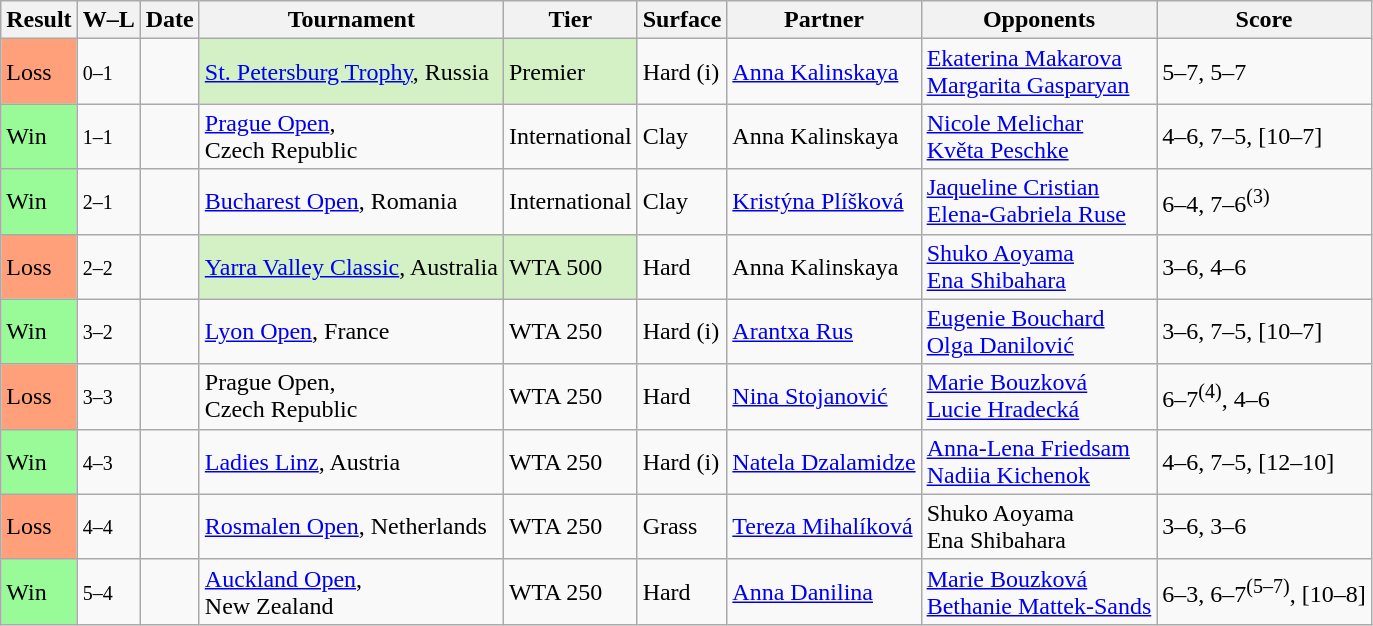<table class="sortable wikitable">
<tr>
<th>Result</th>
<th class="unsortable">W–L</th>
<th>Date</th>
<th>Tournament</th>
<th>Tier</th>
<th>Surface</th>
<th>Partner</th>
<th>Opponents</th>
<th class="unsortable">Score</th>
</tr>
<tr>
<td style="background:#ffa07a;">Loss</td>
<td><small>0–1</small></td>
<td><a href='#'></a></td>
<td style="background:#d4f1c5;"><a href='#'>St. Petersburg Trophy</a>, Russia</td>
<td style="background:#d4f1c5;">Premier</td>
<td>Hard (i)</td>
<td> <a href='#'>Anna Kalinskaya</a></td>
<td> <a href='#'>Ekaterina Makarova</a> <br>  <a href='#'>Margarita Gasparyan</a></td>
<td>5–7, 5–7</td>
</tr>
<tr>
<td style="background:#98fb98;">Win</td>
<td><small>1–1</small></td>
<td><a href='#'></a></td>
<td><a href='#'>Prague Open</a>, <br>Czech Republic</td>
<td>International</td>
<td>Clay</td>
<td> Anna Kalinskaya</td>
<td> <a href='#'>Nicole Melichar</a> <br>  <a href='#'>Květa Peschke</a></td>
<td>4–6, 7–5, [10–7]</td>
</tr>
<tr>
<td style="background:#98fb98;">Win</td>
<td><small>2–1</small></td>
<td><a href='#'></a></td>
<td><a href='#'>Bucharest Open</a>, Romania</td>
<td>International</td>
<td>Clay</td>
<td> <a href='#'>Kristýna Plíšková</a></td>
<td> <a href='#'>Jaqueline Cristian</a> <br>  <a href='#'>Elena-Gabriela Ruse</a></td>
<td>6–4, 7–6<sup>(3)</sup></td>
</tr>
<tr>
<td style="background:#ffa07a;">Loss</td>
<td><small>2–2</small></td>
<td><a href='#'></a></td>
<td style="background:#d4f1c5;"><a href='#'>Yarra Valley Classic</a>, Australia</td>
<td style="background:#d4f1c5;">WTA 500</td>
<td>Hard</td>
<td> Anna Kalinskaya</td>
<td> <a href='#'>Shuko Aoyama</a> <br>  <a href='#'>Ena Shibahara</a></td>
<td>3–6, 4–6</td>
</tr>
<tr>
<td style="background:#98fb98;">Win</td>
<td><small>3–2</small></td>
<td><a href='#'></a></td>
<td><a href='#'>Lyon Open</a>, France</td>
<td>WTA 250</td>
<td>Hard (i)</td>
<td> <a href='#'>Arantxa Rus</a></td>
<td> <a href='#'>Eugenie Bouchard</a> <br>  <a href='#'>Olga Danilović</a></td>
<td>3–6, 7–5, [10–7]</td>
</tr>
<tr>
<td style="background:#ffa07a;">Loss</td>
<td><small>3–3</small></td>
<td><a href='#'></a></td>
<td>Prague Open, <br>Czech Republic</td>
<td>WTA 250</td>
<td>Hard</td>
<td> <a href='#'>Nina Stojanović</a></td>
<td> <a href='#'>Marie Bouzková</a> <br>  <a href='#'>Lucie Hradecká</a></td>
<td>6–7<sup>(4)</sup>, 4–6</td>
</tr>
<tr>
<td style="background:#98fb98;">Win</td>
<td><small>4–3</small></td>
<td><a href='#'></a></td>
<td><a href='#'>Ladies Linz</a>, Austria</td>
<td>WTA 250</td>
<td>Hard (i)</td>
<td> <a href='#'>Natela Dzalamidze</a></td>
<td> <a href='#'>Anna-Lena Friedsam</a> <br>  <a href='#'>Nadiia Kichenok</a></td>
<td>4–6, 7–5, [12–10]</td>
</tr>
<tr>
<td style="background:#ffa07a;">Loss</td>
<td><small>4–4</small></td>
<td><a href='#'></a></td>
<td><a href='#'>Rosmalen Open</a>, Netherlands</td>
<td>WTA 250</td>
<td>Grass</td>
<td> <a href='#'>Tereza Mihalíková</a></td>
<td> Shuko Aoyama <br>  Ena Shibahara</td>
<td>3–6, 3–6</td>
</tr>
<tr>
<td bgcolor=98FB98>Win</td>
<td><small>5–4</small></td>
<td><a href='#'></a></td>
<td><a href='#'>Auckland Open</a>, <br>New Zealand</td>
<td>WTA 250</td>
<td>Hard</td>
<td> <a href='#'>Anna Danilina</a></td>
<td> <a href='#'>Marie Bouzková</a> <br>  <a href='#'>Bethanie Mattek-Sands</a></td>
<td>6–3, 6–7<sup>(5–7)</sup>, [10–8]</td>
</tr>
</table>
